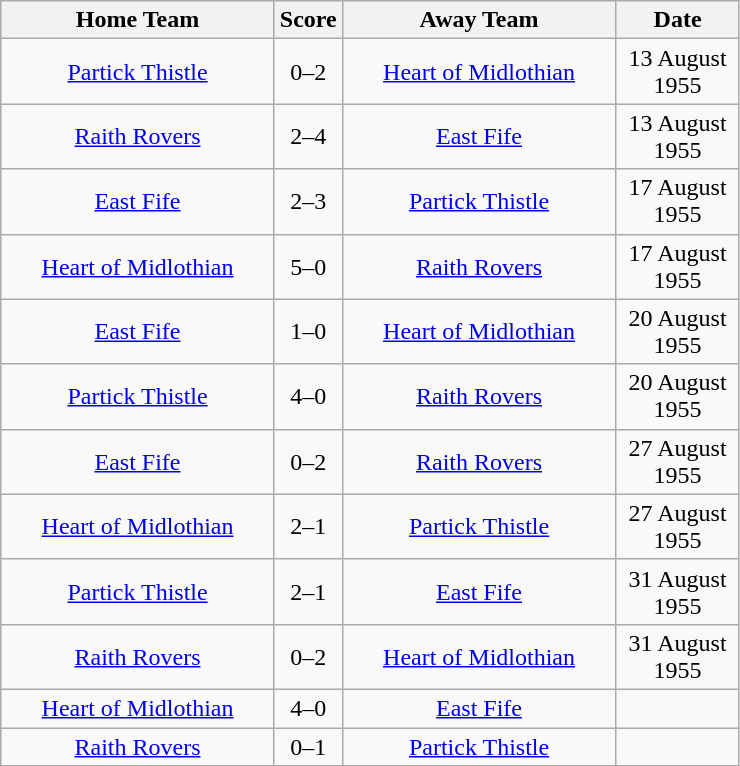<table class="wikitable" style="text-align:center;">
<tr>
<th width=175>Home Team</th>
<th width=20>Score</th>
<th width=175>Away Team</th>
<th width= 75>Date</th>
</tr>
<tr>
<td><a href='#'>Partick Thistle</a></td>
<td>0–2</td>
<td><a href='#'>Heart of Midlothian</a></td>
<td>13 August 1955</td>
</tr>
<tr>
<td><a href='#'>Raith Rovers</a></td>
<td>2–4</td>
<td><a href='#'>East Fife</a></td>
<td>13 August 1955</td>
</tr>
<tr>
<td><a href='#'>East Fife</a></td>
<td>2–3</td>
<td><a href='#'>Partick Thistle</a></td>
<td>17 August 1955</td>
</tr>
<tr>
<td><a href='#'>Heart of Midlothian</a></td>
<td>5–0</td>
<td><a href='#'>Raith Rovers</a></td>
<td>17 August 1955</td>
</tr>
<tr>
<td><a href='#'>East Fife</a></td>
<td>1–0</td>
<td><a href='#'>Heart of Midlothian</a></td>
<td>20 August 1955</td>
</tr>
<tr>
<td><a href='#'>Partick Thistle</a></td>
<td>4–0</td>
<td><a href='#'>Raith Rovers</a></td>
<td>20 August 1955</td>
</tr>
<tr>
<td><a href='#'>East Fife</a></td>
<td>0–2</td>
<td><a href='#'>Raith Rovers</a></td>
<td>27 August 1955</td>
</tr>
<tr>
<td><a href='#'>Heart of Midlothian</a></td>
<td>2–1</td>
<td><a href='#'>Partick Thistle</a></td>
<td>27 August 1955</td>
</tr>
<tr>
<td><a href='#'>Partick Thistle</a></td>
<td>2–1</td>
<td><a href='#'>East Fife</a></td>
<td>31 August 1955</td>
</tr>
<tr>
<td><a href='#'>Raith Rovers</a></td>
<td>0–2</td>
<td><a href='#'>Heart of Midlothian</a></td>
<td>31 August 1955</td>
</tr>
<tr>
<td><a href='#'>Heart of Midlothian</a></td>
<td>4–0</td>
<td><a href='#'>East Fife</a></td>
<td></td>
</tr>
<tr>
<td><a href='#'>Raith Rovers</a></td>
<td>0–1</td>
<td><a href='#'>Partick Thistle</a></td>
<td></td>
</tr>
<tr>
</tr>
</table>
